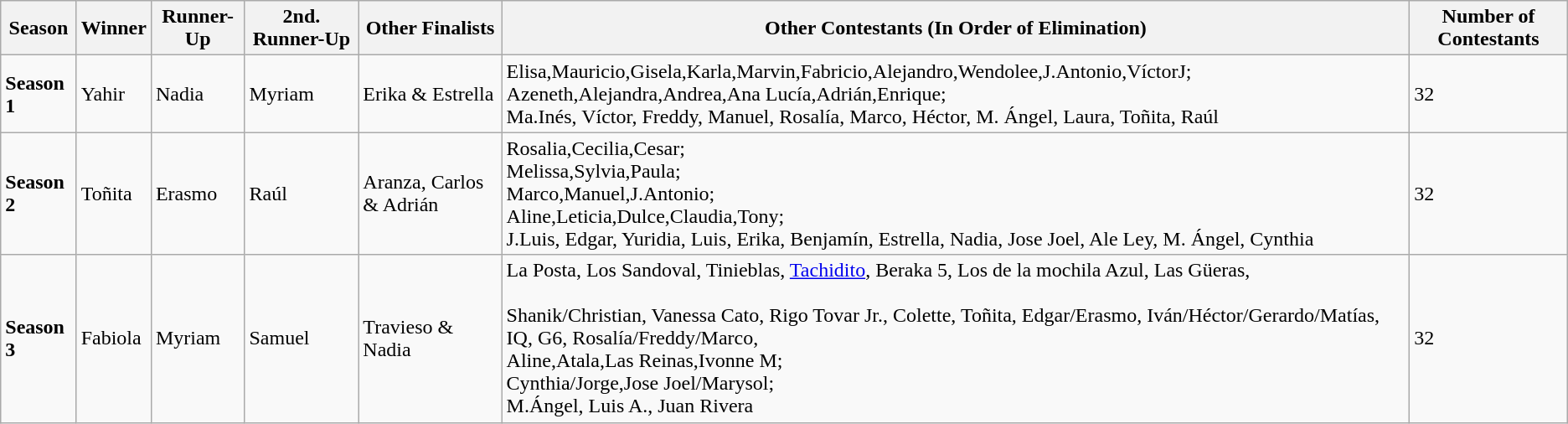<table class="wikitable">
<tr>
<th>Season</th>
<th>Winner</th>
<th>Runner-Up</th>
<th>2nd. Runner-Up</th>
<th>Other Finalists</th>
<th>Other Contestants (In Order of Elimination)</th>
<th>Number of Contestants</th>
</tr>
<tr>
<td><strong>Season 1</strong></td>
<td>Yahir</td>
<td>Nadia</td>
<td>Myriam</td>
<td>Erika & Estrella</td>
<td>Elisa,Mauricio,Gisela,Karla,Marvin,Fabricio,Alejandro,Wendolee,J.Antonio,VíctorJ;  <br>Azeneth,Alejandra,Andrea,Ana Lucía,Adrián,Enrique;  <br> Ma.Inés, Víctor, Freddy, Manuel, Rosalía, Marco, Héctor, M. Ángel, Laura, Toñita, Raúl</td>
<td>32</td>
</tr>
<tr>
<td><strong>Season 2</strong></td>
<td>Toñita</td>
<td>Erasmo</td>
<td>Raúl</td>
<td>Aranza, Carlos & Adrián</td>
<td>Rosalia,Cecilia,Cesar;<br>   Melissa,Sylvia,Paula; <br>  Marco,Manuel,J.Antonio;  <br> Aline,Leticia,Dulce,Claudia,Tony; <br>  J.Luis, Edgar, Yuridia, Luis, Erika, Benjamín, Estrella, Nadia, Jose Joel, Ale Ley, M. Ángel, Cynthia</td>
<td>32</td>
</tr>
<tr>
<td><strong>Season 3</strong></td>
<td>Fabiola</td>
<td>Myriam</td>
<td>Samuel</td>
<td>Travieso & Nadia</td>
<td>La Posta, Los Sandoval, Tinieblas, <a href='#'>Tachidito</a>, Beraka 5, Los de la mochila Azul, Las Güeras, <br><br>Shanik/Christian, Vanessa Cato, Rigo Tovar Jr., Colette, Toñita, Edgar/Erasmo, Iván/Héctor/Gerardo/Matías, IQ, G6, Rosalía/Freddy/Marco, <br> 
Aline,Atala,Las Reinas,Ivonne M;  <br> Cynthia/Jorge,Jose Joel/Marysol;  <br> M.Ángel, Luis A., Juan Rivera</td>
<td>32</td>
</tr>
</table>
